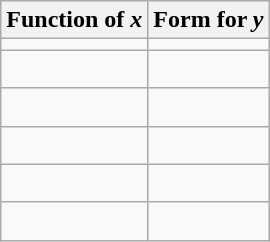<table class="wikitable">
<tr>
<th align=left>Function of <em>x</em></th>
<th align=left>Form for <em>y</em></th>
</tr>
<tr>
<td></td>
<td></td>
</tr>
<tr>
<td></td>
<td><br></td>
</tr>
<tr>
<td></td>
<td><br></td>
</tr>
<tr>
<td></td>
<td><br></td>
</tr>
<tr>
<td></td>
<td><br></td>
</tr>
<tr>
<td></td>
<td><br></td>
</tr>
</table>
